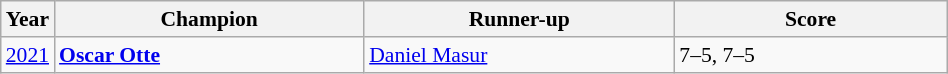<table class="wikitable" style="font-size:90%">
<tr>
<th>Year</th>
<th width="200">Champion</th>
<th width="200">Runner-up</th>
<th width="175">Score</th>
</tr>
<tr>
<td><a href='#'>2021</a></td>
<td> <strong><a href='#'>Oscar Otte</a></strong></td>
<td> <a href='#'>Daniel Masur</a></td>
<td>7–5, 7–5</td>
</tr>
</table>
